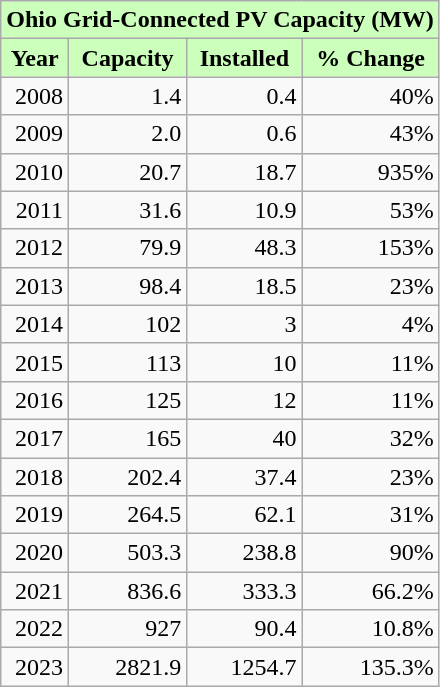<table class="wikitable" style="text-align:right;">
<tr>
<th colspan="13" style="background-color: #cfb;">Ohio Grid-Connected PV Capacity (MW)</th>
</tr>
<tr>
<th style="background-color: #cfb;">Year</th>
<th style="background-color: #cfb;">Capacity</th>
<th style="background-color: #cfb;">Installed</th>
<th style="background-color: #cfb;">% Change</th>
</tr>
<tr>
<td>2008</td>
<td>1.4</td>
<td>0.4</td>
<td>40%</td>
</tr>
<tr>
<td>2009</td>
<td>2.0</td>
<td>0.6</td>
<td>43%</td>
</tr>
<tr>
<td>2010</td>
<td>20.7</td>
<td>18.7</td>
<td>935%</td>
</tr>
<tr>
<td>2011</td>
<td>31.6</td>
<td>10.9</td>
<td>53%</td>
</tr>
<tr>
<td>2012</td>
<td>79.9</td>
<td>48.3</td>
<td>153%</td>
</tr>
<tr>
<td>2013</td>
<td>98.4</td>
<td>18.5</td>
<td>23%</td>
</tr>
<tr>
<td>2014</td>
<td>102</td>
<td>3</td>
<td>4%</td>
</tr>
<tr>
<td>2015</td>
<td>113</td>
<td>10</td>
<td>11%</td>
</tr>
<tr>
<td>2016</td>
<td>125</td>
<td>12</td>
<td>11%</td>
</tr>
<tr>
<td>2017</td>
<td>165</td>
<td>40</td>
<td>32%</td>
</tr>
<tr>
<td>2018</td>
<td>202.4</td>
<td>37.4</td>
<td>23%</td>
</tr>
<tr>
<td>2019</td>
<td>264.5</td>
<td>62.1</td>
<td>31%</td>
</tr>
<tr>
<td>2020</td>
<td>503.3</td>
<td>238.8</td>
<td>90%</td>
</tr>
<tr>
<td>2021</td>
<td>836.6</td>
<td>333.3</td>
<td>66.2%</td>
</tr>
<tr>
<td>2022</td>
<td>927</td>
<td>90.4</td>
<td>10.8%</td>
</tr>
<tr>
<td>2023</td>
<td>2821.9</td>
<td>1254.7</td>
<td>135.3%</td>
</tr>
</table>
